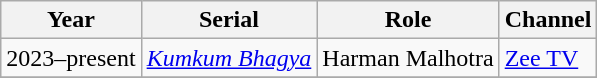<table class = "wikitable sortable">
<tr>
<th>Year</th>
<th>Serial</th>
<th>Role</th>
<th>Channel</th>
</tr>
<tr>
<td>2023–present</td>
<td><em><a href='#'>Kumkum Bhagya</a></em></td>
<td>Harman Malhotra</td>
<td><a href='#'>Zee TV</a></td>
</tr>
<tr>
</tr>
</table>
